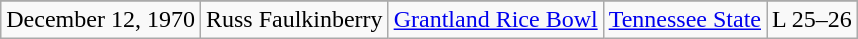<table class="wikitable">
<tr>
</tr>
<tr>
<td>December 12, 1970</td>
<td>Russ Faulkinberry</td>
<td><a href='#'>Grantland Rice Bowl</a></td>
<td><a href='#'>Tennessee State</a></td>
<td>L 25–26</td>
</tr>
</table>
